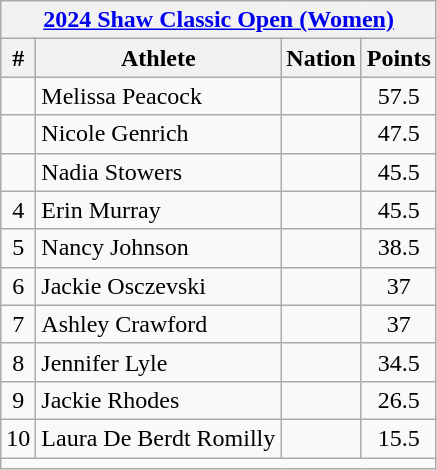<table class="wikitable" style="display: inline-table; margin-left: 50px;text-align:center;">
<tr>
<th colspan="4"><a href='#'>2024 Shaw Classic Open (Women)</a></th>
</tr>
<tr>
<th scope="col" style="width: 10px;">#</th>
<th scope="col">Athlete</th>
<th scope="col">Nation</th>
<th scope="col">Points</th>
</tr>
<tr>
<td></td>
<td align=left>Melissa Peacock</td>
<td align=left></td>
<td>57.5</td>
</tr>
<tr>
<td></td>
<td align=left>Nicole Genrich</td>
<td align=left></td>
<td>47.5</td>
</tr>
<tr>
<td></td>
<td align=left>Nadia Stowers</td>
<td align=left></td>
<td>45.5</td>
</tr>
<tr>
<td>4</td>
<td align=left>Erin Murray</td>
<td align=left></td>
<td>45.5</td>
</tr>
<tr>
<td>5</td>
<td align=left>Nancy Johnson</td>
<td align=left></td>
<td>38.5</td>
</tr>
<tr>
<td>6</td>
<td align=left>Jackie Osczevski</td>
<td align=left></td>
<td>37</td>
</tr>
<tr>
<td>7</td>
<td align=left>Ashley Crawford</td>
<td align=left></td>
<td>37</td>
</tr>
<tr>
<td>8</td>
<td align=left>Jennifer Lyle</td>
<td align=left></td>
<td>34.5</td>
</tr>
<tr>
<td>9</td>
<td align=left>Jackie Rhodes</td>
<td align=left></td>
<td>26.5</td>
</tr>
<tr>
<td>10</td>
<td align=left>Laura De Berdt Romilly</td>
<td align=left></td>
<td>15.5</td>
</tr>
<tr class="sortbottom">
<td colspan="4"></td>
</tr>
</table>
